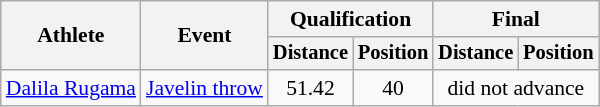<table class=wikitable style="font-size:90%">
<tr>
<th rowspan="2">Athlete</th>
<th rowspan="2">Event</th>
<th colspan="2">Qualification</th>
<th colspan="2">Final</th>
</tr>
<tr style="font-size:95%">
<th>Distance</th>
<th>Position</th>
<th>Distance</th>
<th>Position</th>
</tr>
<tr align=center>
<td align=left><a href='#'>Dalila Rugama</a></td>
<td align=left><a href='#'>Javelin throw</a></td>
<td>51.42</td>
<td>40</td>
<td colspan=2>did not advance</td>
</tr>
</table>
